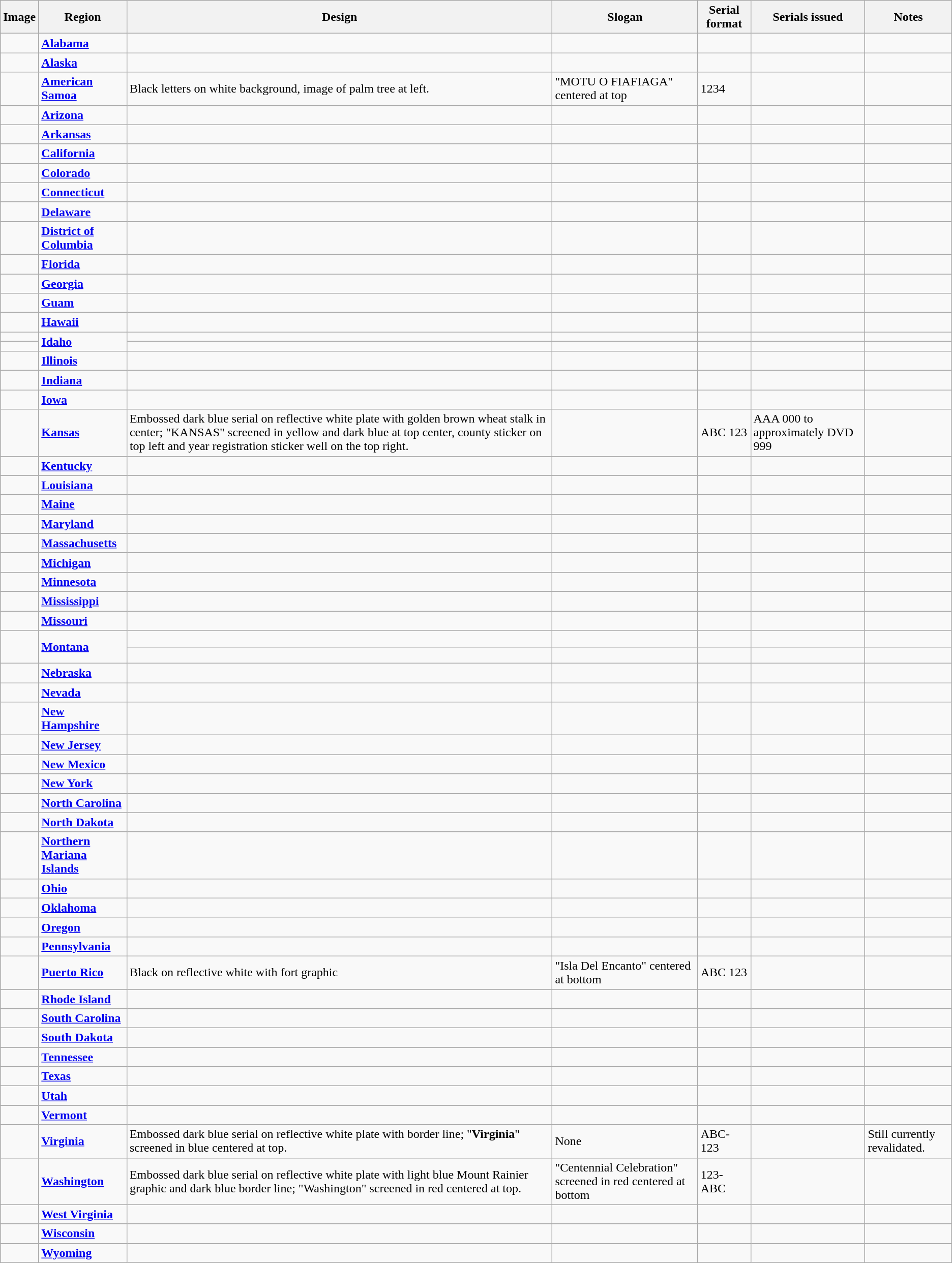<table class="wikitable">
<tr>
<th>Image</th>
<th>Region</th>
<th>Design</th>
<th>Slogan</th>
<th>Serial format</th>
<th>Serials issued</th>
<th>Notes</th>
</tr>
<tr>
<td></td>
<td><strong><a href='#'>Alabama</a></strong></td>
<td></td>
<td></td>
<td></td>
<td></td>
<td></td>
</tr>
<tr>
<td></td>
<td><strong><a href='#'>Alaska</a></strong></td>
<td></td>
<td></td>
<td></td>
<td></td>
<td></td>
</tr>
<tr>
<td></td>
<td><strong><a href='#'>American Samoa</a></strong></td>
<td>Black letters on white background, image of palm tree at left.</td>
<td>"MOTU O FIAFIAGA" centered at top</td>
<td>1234</td>
<td></td>
<td></td>
</tr>
<tr>
<td></td>
<td><strong><a href='#'>Arizona</a></strong></td>
<td></td>
<td></td>
<td></td>
<td></td>
<td></td>
</tr>
<tr>
<td></td>
<td><strong><a href='#'>Arkansas</a></strong></td>
<td></td>
<td></td>
<td></td>
<td></td>
<td></td>
</tr>
<tr>
<td></td>
<td><strong><a href='#'>California</a></strong></td>
<td></td>
<td></td>
<td></td>
<td></td>
<td></td>
</tr>
<tr>
<td></td>
<td><strong><a href='#'>Colorado</a></strong></td>
<td></td>
<td></td>
<td></td>
<td></td>
<td></td>
</tr>
<tr>
<td></td>
<td><strong><a href='#'>Connecticut</a></strong></td>
<td></td>
<td></td>
<td></td>
<td></td>
<td></td>
</tr>
<tr>
<td></td>
<td><strong><a href='#'>Delaware</a></strong></td>
<td></td>
<td></td>
<td></td>
<td></td>
<td></td>
</tr>
<tr>
<td></td>
<td><strong><a href='#'>District of<br>Columbia</a></strong></td>
<td></td>
<td></td>
<td></td>
<td></td>
<td></td>
</tr>
<tr>
<td></td>
<td><strong><a href='#'>Florida</a></strong></td>
<td></td>
<td></td>
<td></td>
<td></td>
<td></td>
</tr>
<tr>
<td></td>
<td><strong><a href='#'>Georgia</a></strong></td>
<td></td>
<td></td>
<td></td>
<td></td>
<td></td>
</tr>
<tr>
<td></td>
<td><strong><a href='#'>Guam</a></strong></td>
<td></td>
<td></td>
<td></td>
<td></td>
<td></td>
</tr>
<tr>
<td></td>
<td><strong><a href='#'>Hawaii</a></strong></td>
<td></td>
<td></td>
<td></td>
<td></td>
<td></td>
</tr>
<tr>
<td></td>
<td rowspan="2"><strong><a href='#'>Idaho</a></strong></td>
<td></td>
<td></td>
<td></td>
<td></td>
<td></td>
</tr>
<tr>
<td></td>
<td></td>
<td></td>
<td></td>
<td></td>
</tr>
<tr>
<td></td>
<td><strong><a href='#'>Illinois</a></strong></td>
<td></td>
<td></td>
<td></td>
<td></td>
<td></td>
</tr>
<tr>
<td></td>
<td><strong><a href='#'>Indiana</a></strong></td>
<td></td>
<td></td>
<td></td>
<td></td>
<td></td>
</tr>
<tr>
<td></td>
<td><strong><a href='#'>Iowa</a></strong></td>
<td></td>
<td></td>
<td></td>
<td></td>
<td></td>
</tr>
<tr>
<td></td>
<td><strong><a href='#'>Kansas</a></strong></td>
<td>Embossed dark blue serial on reflective white plate with golden brown wheat stalk in center; "KANSAS" screened in yellow and dark blue at top center, county sticker on top left and year registration sticker well on the top right.</td>
<td></td>
<td>ABC 123</td>
<td>AAA 000 to approximately DVD 999</td>
<td></td>
</tr>
<tr>
<td></td>
<td><strong><a href='#'>Kentucky</a></strong></td>
<td></td>
<td></td>
<td></td>
<td></td>
<td></td>
</tr>
<tr>
<td></td>
<td><strong><a href='#'>Louisiana</a></strong></td>
<td></td>
<td></td>
<td></td>
<td></td>
<td></td>
</tr>
<tr>
<td></td>
<td><strong><a href='#'>Maine</a></strong></td>
<td></td>
<td></td>
<td></td>
<td></td>
<td></td>
</tr>
<tr>
<td></td>
<td><strong><a href='#'>Maryland</a></strong></td>
<td></td>
<td></td>
<td></td>
<td></td>
<td></td>
</tr>
<tr>
<td></td>
<td><strong><a href='#'>Massachusetts</a></strong></td>
<td></td>
<td></td>
<td></td>
<td></td>
<td></td>
</tr>
<tr>
<td></td>
<td><strong><a href='#'>Michigan</a></strong></td>
<td></td>
<td></td>
<td></td>
<td></td>
<td></td>
</tr>
<tr>
<td></td>
<td><strong><a href='#'>Minnesota</a></strong></td>
<td></td>
<td></td>
<td></td>
<td></td>
<td></td>
</tr>
<tr>
<td></td>
<td><strong><a href='#'>Mississippi</a></strong></td>
<td></td>
<td></td>
<td></td>
<td></td>
<td></td>
</tr>
<tr>
<td></td>
<td><strong><a href='#'>Missouri</a></strong></td>
<td></td>
<td></td>
<td></td>
<td></td>
<td></td>
</tr>
<tr>
<td rowspan="2"><br><br></td>
<td rowspan="2"><strong><a href='#'>Montana</a></strong></td>
<td></td>
<td></td>
<td></td>
<td></td>
<td></td>
</tr>
<tr>
<td></td>
<td></td>
<td></td>
<td></td>
<td></td>
</tr>
<tr>
<td></td>
<td><strong><a href='#'>Nebraska</a></strong></td>
<td></td>
<td></td>
<td></td>
<td></td>
<td></td>
</tr>
<tr>
<td></td>
<td><strong><a href='#'>Nevada</a></strong></td>
<td></td>
<td></td>
<td></td>
<td></td>
<td></td>
</tr>
<tr>
<td></td>
<td><strong><a href='#'>New Hampshire</a></strong></td>
<td></td>
<td></td>
<td></td>
<td></td>
<td></td>
</tr>
<tr>
<td></td>
<td><strong><a href='#'>New Jersey</a></strong></td>
<td></td>
<td></td>
<td></td>
<td></td>
<td></td>
</tr>
<tr>
<td></td>
<td><strong><a href='#'>New Mexico</a></strong></td>
<td></td>
<td></td>
<td></td>
<td></td>
<td></td>
</tr>
<tr>
<td></td>
<td><strong><a href='#'>New York</a></strong></td>
<td></td>
<td></td>
<td></td>
<td></td>
<td></td>
</tr>
<tr>
<td></td>
<td><strong><a href='#'>North Carolina</a></strong></td>
<td></td>
<td></td>
<td></td>
<td></td>
<td></td>
</tr>
<tr>
<td></td>
<td><strong><a href='#'>North Dakota</a></strong></td>
<td></td>
<td></td>
<td></td>
<td></td>
<td></td>
</tr>
<tr>
<td></td>
<td><strong><a href='#'>Northern Mariana<br> Islands</a></strong></td>
<td></td>
<td></td>
<td></td>
<td></td>
<td></td>
</tr>
<tr>
<td></td>
<td><strong><a href='#'>Ohio</a></strong></td>
<td></td>
<td></td>
<td></td>
<td></td>
<td></td>
</tr>
<tr>
<td></td>
<td><strong><a href='#'>Oklahoma</a></strong></td>
<td></td>
<td></td>
<td></td>
<td></td>
<td></td>
</tr>
<tr>
<td></td>
<td><strong><a href='#'>Oregon</a></strong></td>
<td></td>
<td></td>
<td></td>
<td></td>
<td></td>
</tr>
<tr>
<td></td>
<td><strong><a href='#'>Pennsylvania</a></strong></td>
<td></td>
<td></td>
<td></td>
<td></td>
<td></td>
</tr>
<tr>
<td></td>
<td><strong><a href='#'>Puerto Rico</a></strong></td>
<td>Black on reflective white with fort graphic</td>
<td>"Isla Del Encanto" centered at bottom</td>
<td>ABC 123</td>
<td></td>
<td></td>
</tr>
<tr>
<td></td>
<td><strong><a href='#'>Rhode Island</a></strong></td>
<td></td>
<td></td>
<td></td>
<td></td>
<td></td>
</tr>
<tr>
<td></td>
<td><strong><a href='#'>South Carolina</a></strong></td>
<td></td>
<td></td>
<td></td>
<td></td>
<td></td>
</tr>
<tr>
<td></td>
<td><strong><a href='#'>South Dakota</a></strong></td>
<td></td>
<td></td>
<td></td>
<td></td>
<td></td>
</tr>
<tr>
<td></td>
<td><strong><a href='#'>Tennessee</a></strong></td>
<td></td>
<td></td>
<td></td>
<td></td>
<td></td>
</tr>
<tr>
<td></td>
<td><strong><a href='#'>Texas</a></strong></td>
<td></td>
<td></td>
<td></td>
<td></td>
<td></td>
</tr>
<tr>
<td></td>
<td><strong><a href='#'>Utah</a></strong></td>
<td></td>
<td></td>
<td></td>
<td></td>
<td></td>
</tr>
<tr>
<td></td>
<td><strong><a href='#'>Vermont</a></strong></td>
<td></td>
<td></td>
<td></td>
<td></td>
<td></td>
</tr>
<tr>
<td></td>
<td><strong><a href='#'>Virginia</a></strong></td>
<td>Embossed dark blue serial on reflective white plate with border line; "<span><strong>Virginia</strong></span>" screened in blue centered at top.</td>
<td>None</td>
<td>ABC-123</td>
<td></td>
<td>Still currently revalidated.</td>
</tr>
<tr>
<td></td>
<td><strong><a href='#'>Washington</a></strong></td>
<td>Embossed dark blue serial on reflective white plate with light blue Mount Rainier graphic and dark blue border line; "Washington" screened in red centered at top.</td>
<td>"Centennial Celebration" screened in red centered at bottom</td>
<td>123-ABC</td>
<td></td>
<td></td>
</tr>
<tr>
<td></td>
<td><strong><a href='#'>West Virginia</a></strong></td>
<td></td>
<td></td>
<td></td>
<td></td>
<td></td>
</tr>
<tr>
<td></td>
<td><strong><a href='#'>Wisconsin</a></strong></td>
<td></td>
<td></td>
<td></td>
<td></td>
<td></td>
</tr>
<tr>
<td></td>
<td><strong><a href='#'>Wyoming</a></strong></td>
<td></td>
<td></td>
<td></td>
<td></td>
<td></td>
</tr>
</table>
